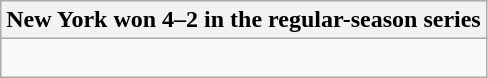<table class="wikitable collapsible collapsed">
<tr>
<th>New York won 4–2 in the regular-season series</th>
</tr>
<tr>
<td><br>




</td>
</tr>
</table>
